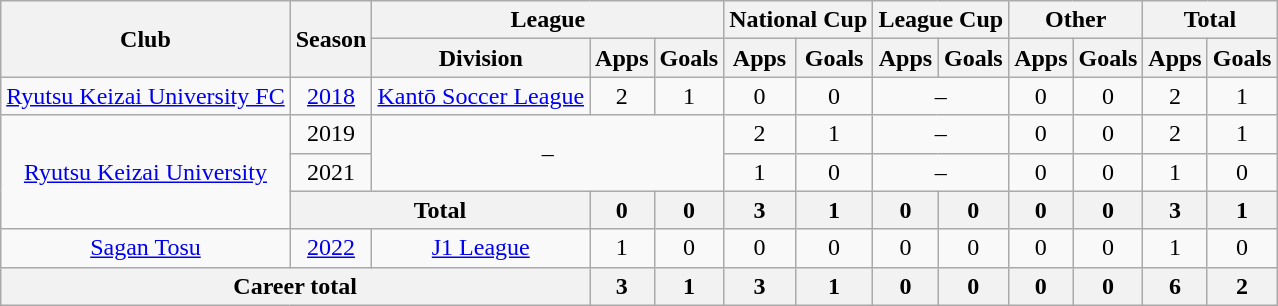<table class="wikitable" style="text-align: center">
<tr>
<th rowspan="2">Club</th>
<th rowspan="2">Season</th>
<th colspan="3">League</th>
<th colspan="2">National Cup</th>
<th colspan="2">League Cup</th>
<th colspan="2">Other</th>
<th colspan="2">Total</th>
</tr>
<tr>
<th>Division</th>
<th>Apps</th>
<th>Goals</th>
<th>Apps</th>
<th>Goals</th>
<th>Apps</th>
<th>Goals</th>
<th>Apps</th>
<th>Goals</th>
<th>Apps</th>
<th>Goals</th>
</tr>
<tr>
<td><a href='#'>Ryutsu Keizai University FC</a></td>
<td><a href='#'>2018</a></td>
<td><a href='#'>Kantō Soccer League</a></td>
<td>2</td>
<td>1</td>
<td>0</td>
<td>0</td>
<td colspan="2">–</td>
<td>0</td>
<td>0</td>
<td>2</td>
<td>1</td>
</tr>
<tr>
<td rowspan="3"><a href='#'>Ryutsu Keizai University</a></td>
<td>2019</td>
<td colspan="3" rowspan="2">–</td>
<td>2</td>
<td>1</td>
<td colspan="2">–</td>
<td>0</td>
<td>0</td>
<td>2</td>
<td>1</td>
</tr>
<tr>
<td>2021</td>
<td>1</td>
<td>0</td>
<td colspan="2">–</td>
<td>0</td>
<td>0</td>
<td>1</td>
<td>0</td>
</tr>
<tr>
<th colspan=2>Total</th>
<th>0</th>
<th>0</th>
<th>3</th>
<th>1</th>
<th>0</th>
<th>0</th>
<th>0</th>
<th>0</th>
<th>3</th>
<th>1</th>
</tr>
<tr>
<td><a href='#'>Sagan Tosu</a></td>
<td><a href='#'>2022</a></td>
<td><a href='#'>J1 League</a></td>
<td>1</td>
<td>0</td>
<td>0</td>
<td>0</td>
<td>0</td>
<td>0</td>
<td>0</td>
<td>0</td>
<td>1</td>
<td>0</td>
</tr>
<tr>
<th colspan=3>Career total</th>
<th>3</th>
<th>1</th>
<th>3</th>
<th>1</th>
<th>0</th>
<th>0</th>
<th>0</th>
<th>0</th>
<th>6</th>
<th>2</th>
</tr>
</table>
